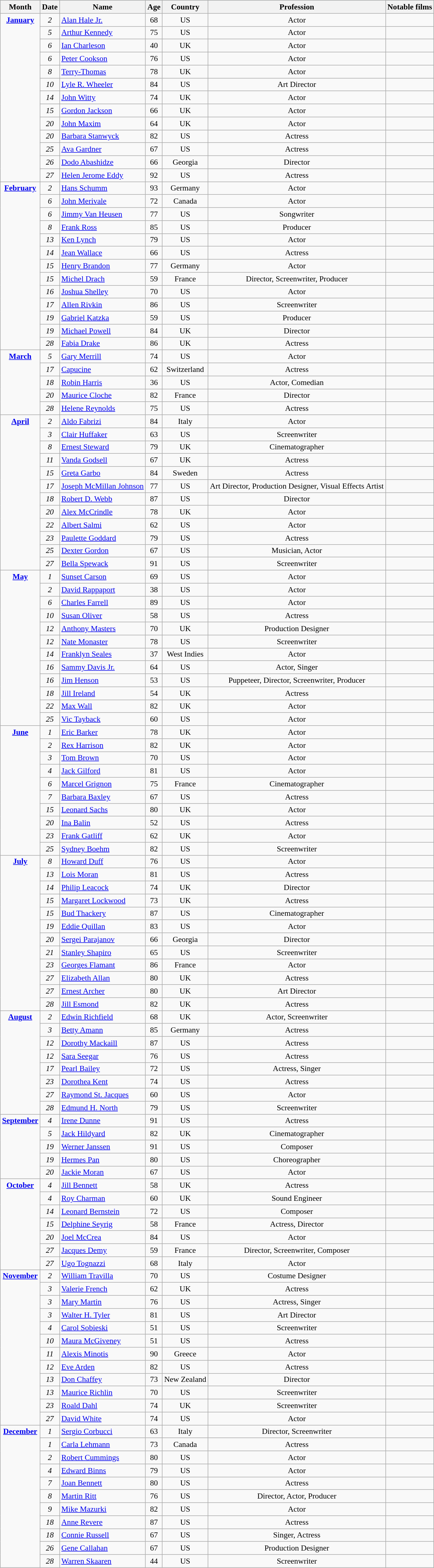<table class="wikitable sortable" style="font-size:90%;">
<tr style="background:#dae3e7; text-align:center;">
<th>Month</th>
<th>Date</th>
<th>Name</th>
<th>Age</th>
<th>Country</th>
<th>Profession</th>
<th>Notable films</th>
</tr>
<tr>
<td rowspan=13 style="text-align:center; vertical-align:top;"><strong><a href='#'>January</a></strong></td>
<td style="text-align:center;"><em>2</em></td>
<td><a href='#'>Alan Hale Jr.</a></td>
<td style="text-align:center;">68</td>
<td style="text-align:center;">US</td>
<td style="text-align:center;">Actor</td>
<td></td>
</tr>
<tr>
<td style="text-align:center;"><em>5</em></td>
<td><a href='#'>Arthur Kennedy</a></td>
<td style="text-align:center;">75</td>
<td style="text-align:center;">US</td>
<td style="text-align:center;">Actor</td>
<td></td>
</tr>
<tr>
<td style="text-align:center;"><em>6</em></td>
<td><a href='#'>Ian Charleson</a></td>
<td style="text-align:center;">40</td>
<td style="text-align:center;">UK</td>
<td style="text-align:center;">Actor</td>
<td></td>
</tr>
<tr>
<td style="text-align:center;"><em>6</em></td>
<td><a href='#'>Peter Cookson</a></td>
<td style="text-align:center;">76</td>
<td style="text-align:center;">US</td>
<td style="text-align:center;">Actor</td>
<td></td>
</tr>
<tr>
<td style="text-align:center;"><em>8</em></td>
<td><a href='#'>Terry-Thomas</a></td>
<td style="text-align:center;">78</td>
<td style="text-align:center;">UK</td>
<td style="text-align:center;">Actor</td>
<td></td>
</tr>
<tr>
<td style="text-align:center;"><em>10</em></td>
<td><a href='#'>Lyle R. Wheeler</a></td>
<td style="text-align:center;">84</td>
<td style="text-align:center;">US</td>
<td style="text-align:center;">Art Director</td>
<td></td>
</tr>
<tr>
<td style="text-align:center;"><em>14</em></td>
<td><a href='#'>John Witty</a></td>
<td style="text-align:center;">74</td>
<td style="text-align:center;">UK</td>
<td style="text-align:center;">Actor</td>
<td></td>
</tr>
<tr>
<td style="text-align:center;"><em>15</em></td>
<td><a href='#'>Gordon Jackson</a></td>
<td style="text-align:center;">66</td>
<td style="text-align:center;">UK</td>
<td style="text-align:center;">Actor</td>
<td></td>
</tr>
<tr>
<td style="text-align:center;"><em>20</em></td>
<td><a href='#'>John Maxim</a></td>
<td style="text-align:center;">64</td>
<td style="text-align:center;">UK</td>
<td style="text-align:center;">Actor</td>
<td></td>
</tr>
<tr>
<td style="text-align:center;"><em>20</em></td>
<td><a href='#'>Barbara Stanwyck</a></td>
<td style="text-align:center;">82</td>
<td style="text-align:center;">US</td>
<td style="text-align:center;">Actress</td>
<td></td>
</tr>
<tr>
<td style="text-align:center;"><em>25</em></td>
<td><a href='#'>Ava Gardner</a></td>
<td style="text-align:center;">67</td>
<td style="text-align:center;">US</td>
<td style="text-align:center;">Actress</td>
<td></td>
</tr>
<tr>
<td style="text-align:center;"><em>26</em></td>
<td><a href='#'>Dodo Abashidze</a></td>
<td style="text-align:center;">66</td>
<td style="text-align:center;">Georgia</td>
<td style="text-align:center;">Director</td>
<td></td>
</tr>
<tr>
<td style="text-align:center;"><em>27</em></td>
<td><a href='#'>Helen Jerome Eddy</a></td>
<td style="text-align:center;">92</td>
<td style="text-align:center;">US</td>
<td style="text-align:center;">Actress</td>
<td></td>
</tr>
<tr>
<td rowspan=13 style="text-align:center; vertical-align:top;"><strong><a href='#'>February</a></strong></td>
<td style="text-align:center;"><em>2</em></td>
<td><a href='#'>Hans Schumm</a></td>
<td style="text-align:center;">93</td>
<td style="text-align:center;">Germany</td>
<td style="text-align:center;">Actor</td>
<td></td>
</tr>
<tr>
<td style="text-align:center;"><em>6</em></td>
<td><a href='#'>John Merivale</a></td>
<td style="text-align:center;">72</td>
<td style="text-align:center;">Canada</td>
<td style="text-align:center;">Actor</td>
<td></td>
</tr>
<tr>
<td style="text-align:center;"><em>6</em></td>
<td><a href='#'>Jimmy Van Heusen</a></td>
<td style="text-align:center;">77</td>
<td style="text-align:center;">US</td>
<td style="text-align:center;">Songwriter</td>
<td></td>
</tr>
<tr>
<td style="text-align:center;"><em>8</em></td>
<td><a href='#'>Frank Ross</a></td>
<td style="text-align:center;">85</td>
<td style="text-align:center;">US</td>
<td style="text-align:center;">Producer</td>
<td></td>
</tr>
<tr>
<td style="text-align:center;"><em>13</em></td>
<td><a href='#'>Ken Lynch</a></td>
<td style="text-align:center;">79</td>
<td style="text-align:center;">US</td>
<td style="text-align:center;">Actor</td>
<td></td>
</tr>
<tr>
<td style="text-align:center;"><em>14</em></td>
<td><a href='#'>Jean Wallace</a></td>
<td style="text-align:center;">66</td>
<td style="text-align:center;">US</td>
<td style="text-align:center;">Actress</td>
<td></td>
</tr>
<tr>
<td style="text-align:center;"><em>15</em></td>
<td><a href='#'>Henry Brandon</a></td>
<td style="text-align:center;">77</td>
<td style="text-align:center;">Germany</td>
<td style="text-align:center;">Actor</td>
<td></td>
</tr>
<tr>
<td style="text-align:center;"><em>15</em></td>
<td><a href='#'>Michel Drach</a></td>
<td style="text-align:center;">59</td>
<td style="text-align:center;">France</td>
<td style="text-align:center;">Director, Screenwriter, Producer</td>
<td></td>
</tr>
<tr>
<td style="text-align:center;"><em>16</em></td>
<td><a href='#'>Joshua Shelley</a></td>
<td style="text-align:center;">70</td>
<td style="text-align:center;">US</td>
<td style="text-align:center;">Actor</td>
<td></td>
</tr>
<tr>
<td style="text-align:center;"><em>17</em></td>
<td><a href='#'>Allen Rivkin</a></td>
<td style="text-align:center;">86</td>
<td style="text-align:center;">US</td>
<td style="text-align:center;">Screenwriter</td>
<td></td>
</tr>
<tr>
<td style="text-align:center;"><em>19</em></td>
<td><a href='#'>Gabriel Katzka</a></td>
<td style="text-align:center;">59</td>
<td style="text-align:center;">US</td>
<td style="text-align:center;">Producer</td>
<td></td>
</tr>
<tr>
<td style="text-align:center;"><em>19</em></td>
<td><a href='#'>Michael Powell</a></td>
<td style="text-align:center;">84</td>
<td style="text-align:center;">UK</td>
<td style="text-align:center;">Director</td>
<td></td>
</tr>
<tr>
<td style="text-align:center;"><em>28</em></td>
<td><a href='#'>Fabia Drake</a></td>
<td style="text-align:center;">86</td>
<td style="text-align:center;">UK</td>
<td style="text-align:center;">Actress</td>
<td></td>
</tr>
<tr>
<td rowspan=5 style="text-align:center; vertical-align:top;"><strong><a href='#'>March</a></strong></td>
<td style="text-align:center;"><em>5</em></td>
<td><a href='#'>Gary Merrill</a></td>
<td style="text-align:center;">74</td>
<td style="text-align:center;">US</td>
<td style="text-align:center;">Actor</td>
<td></td>
</tr>
<tr>
<td style="text-align:center;"><em>17</em></td>
<td><a href='#'>Capucine</a></td>
<td style="text-align:center;">62</td>
<td style="text-align:center;">Switzerland</td>
<td style="text-align:center;">Actress</td>
<td></td>
</tr>
<tr>
<td style="text-align:center;"><em>18</em></td>
<td><a href='#'>Robin Harris</a></td>
<td style="text-align:center;">36</td>
<td style="text-align:center;">US</td>
<td style="text-align:center;">Actor, Comedian</td>
<td></td>
</tr>
<tr>
<td style="text-align:center;"><em>20</em></td>
<td><a href='#'>Maurice Cloche</a></td>
<td style="text-align:center;">82</td>
<td style="text-align:center;">France</td>
<td style="text-align:center;">Director</td>
<td></td>
</tr>
<tr>
<td style="text-align:center;"><em>28</em></td>
<td><a href='#'>Helene Reynolds</a></td>
<td style="text-align:center;">75</td>
<td style="text-align:center;">US</td>
<td style="text-align:center;">Actress</td>
<td></td>
</tr>
<tr>
<td rowspan=12 style="text-align:center; vertical-align:top;"><strong><a href='#'>April</a></strong></td>
<td style="text-align:center;"><em>2</em></td>
<td><a href='#'>Aldo Fabrizi</a></td>
<td style="text-align:center;">84</td>
<td style="text-align:center;">Italy</td>
<td style="text-align:center;">Actor</td>
<td></td>
</tr>
<tr>
<td style="text-align:center;"><em>3</em></td>
<td><a href='#'>Clair Huffaker</a></td>
<td style="text-align:center;">63</td>
<td style="text-align:center;">US</td>
<td style="text-align:center;">Screenwriter</td>
<td></td>
</tr>
<tr>
<td style="text-align:center;"><em>8</em></td>
<td><a href='#'>Ernest Steward</a></td>
<td style="text-align:center;">79</td>
<td style="text-align:center;">UK</td>
<td style="text-align:center;">Cinematographer</td>
<td></td>
</tr>
<tr>
<td style="text-align:center;"><em>11</em></td>
<td><a href='#'>Vanda Godsell</a></td>
<td style="text-align:center;">67</td>
<td style="text-align:center;">UK</td>
<td style="text-align:center;">Actress</td>
<td></td>
</tr>
<tr>
<td style="text-align:center;"><em>15</em></td>
<td><a href='#'>Greta Garbo</a></td>
<td style="text-align:center;">84</td>
<td style="text-align:center;">Sweden</td>
<td style="text-align:center;">Actress</td>
<td></td>
</tr>
<tr>
<td style="text-align:center;"><em>17</em></td>
<td><a href='#'>Joseph McMillan Johnson</a></td>
<td style="text-align:center;">77</td>
<td style="text-align:center;">US</td>
<td style="text-align:center;">Art Director, Production Designer, Visual Effects Artist</td>
<td></td>
</tr>
<tr>
<td style="text-align:center;"><em>18</em></td>
<td><a href='#'>Robert D. Webb</a></td>
<td style="text-align:center;">87</td>
<td style="text-align:center;">US</td>
<td style="text-align:center;">Director</td>
<td></td>
</tr>
<tr>
<td style="text-align:center;"><em>20</em></td>
<td><a href='#'>Alex McCrindle</a></td>
<td style="text-align:center;">78</td>
<td style="text-align:center;">UK</td>
<td style="text-align:center;">Actor</td>
<td></td>
</tr>
<tr>
<td style="text-align:center;"><em>22</em></td>
<td><a href='#'>Albert Salmi</a></td>
<td style="text-align:center;">62</td>
<td style="text-align:center;">US</td>
<td style="text-align:center;">Actor</td>
<td></td>
</tr>
<tr>
<td style="text-align:center;"><em>23</em></td>
<td><a href='#'>Paulette Goddard</a></td>
<td style="text-align:center;">79</td>
<td style="text-align:center;">US</td>
<td style="text-align:center;">Actress</td>
<td></td>
</tr>
<tr>
<td style="text-align:center;"><em>25</em></td>
<td><a href='#'>Dexter Gordon</a></td>
<td style="text-align:center;">67</td>
<td style="text-align:center;">US</td>
<td style="text-align:center;">Musician, Actor</td>
<td></td>
</tr>
<tr>
<td style="text-align:center;"><em>27</em></td>
<td><a href='#'>Bella Spewack</a></td>
<td style="text-align:center;">91</td>
<td style="text-align:center;">US</td>
<td style="text-align:center;">Screenwriter</td>
<td></td>
</tr>
<tr>
<td rowspan=12 style="text-align:center; vertical-align:top;"><strong><a href='#'>May</a></strong></td>
<td style="text-align:center;"><em>1</em></td>
<td><a href='#'>Sunset Carson</a></td>
<td style="text-align:center;">69</td>
<td style="text-align:center;">US</td>
<td style="text-align:center;">Actor</td>
<td></td>
</tr>
<tr>
<td style="text-align:center;"><em>2</em></td>
<td><a href='#'>David Rappaport</a></td>
<td style="text-align:center;">38</td>
<td style="text-align:center;">US</td>
<td style="text-align:center;">Actor</td>
<td></td>
</tr>
<tr>
<td style="text-align:center;"><em>6</em></td>
<td><a href='#'>Charles Farrell</a></td>
<td style="text-align:center;">89</td>
<td style="text-align:center;">US</td>
<td style="text-align:center;">Actor</td>
<td></td>
</tr>
<tr>
<td style="text-align:center;"><em>10</em></td>
<td><a href='#'>Susan Oliver</a></td>
<td style="text-align:center;">58</td>
<td style="text-align:center;">US</td>
<td style="text-align:center;">Actress</td>
<td></td>
</tr>
<tr>
<td style="text-align:center;"><em>12</em></td>
<td><a href='#'>Anthony Masters</a></td>
<td style="text-align:center;">70</td>
<td style="text-align:center;">UK</td>
<td style="text-align:center;">Production Designer</td>
<td></td>
</tr>
<tr>
<td style="text-align:center;"><em>12</em></td>
<td><a href='#'>Nate Monaster</a></td>
<td style="text-align:center;">78</td>
<td style="text-align:center;">US</td>
<td style="text-align:center;">Screenwriter</td>
<td></td>
</tr>
<tr>
<td style="text-align:center;"><em>14</em></td>
<td><a href='#'>Franklyn Seales</a></td>
<td style="text-align:center;">37</td>
<td style="text-align:center;">West Indies</td>
<td style="text-align:center;">Actor</td>
<td></td>
</tr>
<tr>
<td style="text-align:center;"><em>16</em></td>
<td><a href='#'>Sammy Davis Jr.</a></td>
<td style="text-align:center;">64</td>
<td style="text-align:center;">US</td>
<td style="text-align:center;">Actor, Singer</td>
<td></td>
</tr>
<tr>
<td style="text-align:center;"><em>16</em></td>
<td><a href='#'>Jim Henson</a></td>
<td style="text-align:center;">53</td>
<td style="text-align:center;">US</td>
<td style="text-align:center;">Puppeteer, Director, Screenwriter, Producer</td>
<td></td>
</tr>
<tr>
<td style="text-align:center;"><em>18</em></td>
<td><a href='#'>Jill Ireland</a></td>
<td style="text-align:center;">54</td>
<td style="text-align:center;">UK</td>
<td style="text-align:center;">Actress</td>
<td></td>
</tr>
<tr>
<td style="text-align:center;"><em>22</em></td>
<td><a href='#'>Max Wall</a></td>
<td style="text-align:center;">82</td>
<td style="text-align:center;">UK</td>
<td style="text-align:center;">Actor</td>
<td></td>
</tr>
<tr>
<td style="text-align:center;"><em>25</em></td>
<td><a href='#'>Vic Tayback</a></td>
<td style="text-align:center;">60</td>
<td style="text-align:center;">US</td>
<td style="text-align:center;">Actor</td>
<td></td>
</tr>
<tr>
<td rowspan=10 style="text-align:center; vertical-align:top;"><strong><a href='#'>June</a></strong></td>
<td style="text-align:center;"><em>1</em></td>
<td><a href='#'>Eric Barker</a></td>
<td style="text-align:center;">78</td>
<td style="text-align:center;">UK</td>
<td style="text-align:center;">Actor</td>
<td></td>
</tr>
<tr>
<td style="text-align:center;"><em>2</em></td>
<td><a href='#'>Rex Harrison</a></td>
<td style="text-align:center;">82</td>
<td style="text-align:center;">UK</td>
<td style="text-align:center;">Actor</td>
<td></td>
</tr>
<tr>
<td style="text-align:center;"><em>3</em></td>
<td><a href='#'>Tom Brown</a></td>
<td style="text-align:center;">70</td>
<td style="text-align:center;">US</td>
<td style="text-align:center;">Actor</td>
<td></td>
</tr>
<tr>
<td style="text-align:center;"><em>4</em></td>
<td><a href='#'>Jack Gilford</a></td>
<td style="text-align:center;">81</td>
<td style="text-align:center;">US</td>
<td style="text-align:center;">Actor</td>
<td></td>
</tr>
<tr>
<td style="text-align:center;"><em>6</em></td>
<td><a href='#'>Marcel Grignon</a></td>
<td style="text-align:center;">75</td>
<td style="text-align:center;">France</td>
<td style="text-align:center;">Cinematographer</td>
<td></td>
</tr>
<tr>
<td style="text-align:center;"><em>7</em></td>
<td><a href='#'>Barbara Baxley</a></td>
<td style="text-align:center;">67</td>
<td style="text-align:center;">US</td>
<td style="text-align:center;">Actress</td>
<td></td>
</tr>
<tr>
<td style="text-align:center;"><em>15</em></td>
<td><a href='#'>Leonard Sachs</a></td>
<td style="text-align:center;">80</td>
<td style="text-align:center;">UK</td>
<td style="text-align:center;">Actor</td>
<td></td>
</tr>
<tr>
<td style="text-align:center;"><em>20</em></td>
<td><a href='#'>Ina Balin</a></td>
<td style="text-align:center;">52</td>
<td style="text-align:center;">US</td>
<td style="text-align:center;">Actress</td>
<td></td>
</tr>
<tr>
<td style="text-align:center;"><em>23</em></td>
<td><a href='#'>Frank Gatliff</a></td>
<td style="text-align:center;">62</td>
<td style="text-align:center;">UK</td>
<td style="text-align:center;">Actor</td>
<td></td>
</tr>
<tr>
<td style="text-align:center;"><em>25</em></td>
<td><a href='#'>Sydney Boehm</a></td>
<td style="text-align:Center;">82</td>
<td style="text-align:center;">US</td>
<td style="text-align:center;">Screenwriter</td>
<td></td>
</tr>
<tr>
<td rowspan=12 style="text-align:center; vertical-align:top;"><strong><a href='#'>July</a></strong></td>
<td style="text-align:center;"><em>8</em></td>
<td><a href='#'>Howard Duff</a></td>
<td style="text-align:center;">76</td>
<td style="text-align:center;">US</td>
<td style="text-align:center;">Actor</td>
<td></td>
</tr>
<tr>
<td style="text-align:center;"><em>13</em></td>
<td><a href='#'>Lois Moran</a></td>
<td style="text-align:center;">81</td>
<td style="text-align:center;">US</td>
<td style="text-align:center;">Actress</td>
<td></td>
</tr>
<tr>
<td style="text-align:center;"><em>14</em></td>
<td><a href='#'>Philip Leacock</a></td>
<td style="text-align:center;">74</td>
<td style="text-align:center;">UK</td>
<td style="text-align:center;">Director</td>
<td></td>
</tr>
<tr>
<td style="text-align:center;"><em>15</em></td>
<td><a href='#'>Margaret Lockwood</a></td>
<td style="text-align:center;">73</td>
<td style="text-align:center;">UK</td>
<td style="text-align:center;">Actress</td>
<td></td>
</tr>
<tr>
<td style="text-align:center;"><em>15</em></td>
<td><a href='#'>Bud Thackery</a></td>
<td style="text-align:center;">87</td>
<td style="text-align:center;">US</td>
<td style="text-align:center;">Cinematographer</td>
<td></td>
</tr>
<tr>
<td style="text-align:center;"><em>19</em></td>
<td><a href='#'>Eddie Quillan</a></td>
<td style="text-align:center;">83</td>
<td style="text-align:center;">US</td>
<td style="text-align:center;">Actor</td>
<td></td>
</tr>
<tr>
<td style="text-align:center;"><em>20</em></td>
<td><a href='#'>Sergei Parajanov</a></td>
<td style="text-align:center;">66</td>
<td style="text-align:center;">Georgia</td>
<td style="text-align:center;">Director</td>
<td></td>
</tr>
<tr>
<td style="text-align:center;"><em>21</em></td>
<td><a href='#'>Stanley Shapiro</a></td>
<td style="text-align:center;">65</td>
<td style="text-align:center;">US</td>
<td style="text-align:center;">Screenwriter</td>
<td></td>
</tr>
<tr>
<td style="text-align:center;"><em>23</em></td>
<td><a href='#'>Georges Flamant</a></td>
<td style="text-align:center;">86</td>
<td style="text-align:center;">France</td>
<td style="text-align:center;">Actor</td>
<td></td>
</tr>
<tr>
<td style="text-align:center;"><em>27</em></td>
<td><a href='#'>Elizabeth Allan</a></td>
<td style="text-align:center;">80</td>
<td style="text-align:center;">UK</td>
<td style="text-align:center;">Actress</td>
<td></td>
</tr>
<tr>
<td style="text-align:center;"><em>27</em></td>
<td><a href='#'>Ernest Archer</a></td>
<td style="text-align:center;">80</td>
<td style="text-align:center;">UK</td>
<td style="text-align:center;">Art Director</td>
<td></td>
</tr>
<tr>
<td style="text-align:center;"><em>28</em></td>
<td><a href='#'>Jill Esmond</a></td>
<td style="text-align:center;">82</td>
<td style="text-align:center;">UK</td>
<td style="text-align:center;">Actress</td>
<td></td>
</tr>
<tr>
<td rowspan=8 style="text-align:center; vertical-align:top;"><strong><a href='#'>August</a></strong></td>
<td style="text-align:center;"><em>2</em></td>
<td><a href='#'>Edwin Richfield</a></td>
<td style="text-align:center;">68</td>
<td style="text-align:center;">UK</td>
<td style="text-align:center;">Actor, Screenwriter</td>
<td></td>
</tr>
<tr>
<td style="text-align:center;"><em>3</em></td>
<td><a href='#'>Betty Amann</a></td>
<td style="text-align:center;">85</td>
<td style="text-align:center;">Germany</td>
<td style="text-align:center;">Actress</td>
<td></td>
</tr>
<tr>
<td style="text-align:center;"><em>12</em></td>
<td><a href='#'>Dorothy Mackaill</a></td>
<td style="text-align:center;">87</td>
<td style="text-align:center;">US</td>
<td style="text-align:center;">Actress</td>
<td></td>
</tr>
<tr>
<td style="text-align:center;"><em>12</em></td>
<td><a href='#'>Sara Seegar</a></td>
<td style="text-align:center;">76</td>
<td style="text-align:center;">US</td>
<td style="text-align:center;">Actress</td>
<td></td>
</tr>
<tr>
<td style="text-align:center;"><em>17</em></td>
<td><a href='#'>Pearl Bailey</a></td>
<td style="text-align:center;">72</td>
<td style="text-align:center;">US</td>
<td style="text-align:center;">Actress, Singer</td>
<td></td>
</tr>
<tr>
<td style="text-align:center;"><em>23</em></td>
<td><a href='#'>Dorothea Kent</a></td>
<td style="text-align:center;">74</td>
<td style="text-align:center;">US</td>
<td style="text-align:center;">Actress</td>
<td></td>
</tr>
<tr>
<td style="text-align:center;"><em>27</em></td>
<td><a href='#'>Raymond St. Jacques</a></td>
<td style="text-align:center;">60</td>
<td style="text-align:center;">US</td>
<td style="text-align:center;">Actor</td>
<td></td>
</tr>
<tr>
<td style="text-align:center;"><em>28</em></td>
<td><a href='#'>Edmund H. North</a></td>
<td style="text-align:center;">79</td>
<td style="text-align:center;">US</td>
<td style="text-align:center;">Screenwriter</td>
<td></td>
</tr>
<tr>
<td rowspan=5 style="text-align:center; vertical-align:top;"><strong><a href='#'>September</a></strong></td>
<td style="text-align:center;"><em>4</em></td>
<td><a href='#'>Irene Dunne</a></td>
<td style="text-align:center;">91</td>
<td style="text-align:center;">US</td>
<td style="text-align:center;">Actress</td>
<td></td>
</tr>
<tr>
<td style="text-align:center;"><em>5</em></td>
<td><a href='#'>Jack Hildyard</a></td>
<td style="text-align:center;">82</td>
<td style="text-align:center;">UK</td>
<td style="text-align:center;">Cinematographer</td>
<td></td>
</tr>
<tr>
<td style="text-align:center;"><em>19</em></td>
<td><a href='#'>Werner Janssen</a></td>
<td style="text-align:center;">91</td>
<td style="text-align:center;">US</td>
<td style="text-align:center;">Composer</td>
<td></td>
</tr>
<tr>
<td style="text-align:center;"><em>19</em></td>
<td><a href='#'>Hermes Pan</a></td>
<td style="text-align:center;">80</td>
<td style="text-align:center;">US</td>
<td style="text-align:center;">Choreographer</td>
<td></td>
</tr>
<tr>
<td style="text-align:center;"><em>20</em></td>
<td><a href='#'>Jackie Moran</a></td>
<td style="text-align:center;">67</td>
<td style="text-align:center;">US</td>
<td style="text-align:center;">Actor</td>
<td></td>
</tr>
<tr>
<td rowspan=7 style="text-align:center; vertical-align:top;"><strong><a href='#'>October</a></strong></td>
<td style="text-align:center;"><em>4</em></td>
<td><a href='#'>Jill Bennett</a></td>
<td style="text-align:center;">58</td>
<td style="text-align:center;">UK</td>
<td style="text-align:center;">Actress</td>
<td></td>
</tr>
<tr>
<td style="text-align:center;"><em>4</em></td>
<td><a href='#'>Roy Charman</a></td>
<td style="text-align:center;">60</td>
<td style="text-align:center;">UK</td>
<td style="text-align:center;">Sound Engineer</td>
<td></td>
</tr>
<tr>
<td style="text-align:center;"><em>14</em></td>
<td><a href='#'>Leonard Bernstein</a></td>
<td style="text-align:center;">72</td>
<td style="text-align:center;">US</td>
<td style="text-align:center;">Composer</td>
<td></td>
</tr>
<tr>
<td style="text-align:center;"><em>15</em></td>
<td><a href='#'>Delphine Seyrig</a></td>
<td style="text-align:center;">58</td>
<td style="text-align:center;">France</td>
<td style="text-align:center;">Actress, Director</td>
<td></td>
</tr>
<tr>
<td style="text-align:center;"><em>20</em></td>
<td><a href='#'>Joel McCrea</a></td>
<td style="text-align:center;">84</td>
<td style="text-align:center;">US</td>
<td style="text-align:center;">Actor</td>
<td></td>
</tr>
<tr>
<td style="text-align:center;"><em>27</em></td>
<td><a href='#'>Jacques Demy</a></td>
<td style="text-align:center;">59</td>
<td style="text-align:center;">France</td>
<td style="text-align:center;">Director, Screenwriter, Composer</td>
<td></td>
</tr>
<tr>
<td style="text-align:center;"><em>27</em></td>
<td><a href='#'>Ugo Tognazzi</a></td>
<td style="text-align:center;">68</td>
<td style="text-align:center;">Italy</td>
<td style="text-align:center;">Actor</td>
<td></td>
</tr>
<tr>
<td rowspan=12 style="text-align:center; vertical-align:top;"><strong><a href='#'>November</a></strong></td>
<td style="text-align:center;"><em>2</em></td>
<td><a href='#'>William Travilla</a></td>
<td style="text-align:center;">70</td>
<td style="text-align:center;">US</td>
<td style="text-align:center;">Costume Designer</td>
<td></td>
</tr>
<tr>
<td style="text-align:center;"><em>3</em></td>
<td><a href='#'>Valerie French</a></td>
<td style="text-align:center;">62</td>
<td style="text-align:center;">UK</td>
<td style="text-align:center;">Actress</td>
<td></td>
</tr>
<tr>
<td style="text-align:center;"><em>3</em></td>
<td><a href='#'>Mary Martin</a></td>
<td style="text-align:center;">76</td>
<td style="text-align:center;">US</td>
<td style="text-align:center;">Actress, Singer</td>
<td></td>
</tr>
<tr>
<td style="text-align:center;"><em>3</em></td>
<td><a href='#'>Walter H. Tyler</a></td>
<td style="text-align:center;">81</td>
<td style="text-align:center;">US</td>
<td style="text-align:center;">Art Director</td>
<td></td>
</tr>
<tr>
<td style="text-align:center;"><em>4</em></td>
<td><a href='#'>Carol Sobieski</a></td>
<td style="text-align:center;">51</td>
<td style="text-align:center;">US</td>
<td style="text-align:center;">Screenwriter</td>
<td></td>
</tr>
<tr>
<td style="text-align:center;"><em>10</em></td>
<td><a href='#'>Maura McGiveney</a></td>
<td style="text-align:center;">51</td>
<td style="text-align:center;">US</td>
<td style="text-align:center;">Actress</td>
<td></td>
</tr>
<tr>
<td style="text-align:center;"><em>11</em></td>
<td><a href='#'>Alexis Minotis</a></td>
<td style="text-align:center;">90</td>
<td style="text-align:center;">Greece</td>
<td style="text-align:center;">Actor</td>
<td></td>
</tr>
<tr>
<td style="text-align:center;"><em>12</em></td>
<td><a href='#'>Eve Arden</a></td>
<td style="text-align:center;">82</td>
<td style="text-align:center;">US</td>
<td style="text-align:center;">Actress</td>
<td></td>
</tr>
<tr>
<td style="text-align:center;"><em>13</em></td>
<td><a href='#'>Don Chaffey</a></td>
<td style="text-align:center;">73</td>
<td style="text-align:center;">New Zealand</td>
<td style="text-align:center;">Director</td>
<td></td>
</tr>
<tr>
<td style="text-align:center;"><em>13</em></td>
<td><a href='#'>Maurice Richlin</a></td>
<td style="text-align:center;">70</td>
<td style="text-align:center;">US</td>
<td style="text-align:center;">Screenwriter</td>
<td></td>
</tr>
<tr>
<td style="text-align:center;"><em>23</em></td>
<td><a href='#'>Roald Dahl</a></td>
<td style="text-align:center;">74</td>
<td style="text-align:center;">UK</td>
<td style="text-align:center;">Screenwriter</td>
<td></td>
</tr>
<tr>
<td style="text-align:center;"><em>27</em></td>
<td><a href='#'>David White</a></td>
<td style="text-align:center;">74</td>
<td style="text-align:center;">US</td>
<td style="text-align:center;">Actor</td>
<td></td>
</tr>
<tr>
<td rowspan=12 style="text-align:center; vertical-align:top;"><strong><a href='#'>December</a></strong></td>
<td style="text-align:center;"><em>1</em></td>
<td><a href='#'>Sergio Corbucci</a></td>
<td style="text-align:center;">63</td>
<td style="text-align:center;">Italy</td>
<td style="text-align:center;">Director, Screenwriter</td>
<td></td>
</tr>
<tr>
<td style="text-align:center;"><em>1</em></td>
<td><a href='#'>Carla Lehmann</a></td>
<td style="text-align:center;">73</td>
<td style="text-align:center;">Canada</td>
<td style="text-align:center;">Actress</td>
<td></td>
</tr>
<tr>
<td style="text-align:center;"><em>2</em></td>
<td><a href='#'>Robert Cummings</a></td>
<td style="text-align:center;">80</td>
<td style="text-align:center;">US</td>
<td style="text-align:center;">Actor</td>
<td></td>
</tr>
<tr>
<td style="text-align:center;"><em>4</em></td>
<td><a href='#'>Edward Binns</a></td>
<td style="text-align:center;">79</td>
<td style="text-align:center;">US</td>
<td style="text-align:center;">Actor</td>
<td></td>
</tr>
<tr>
<td style="text-align:center;"><em>7</em></td>
<td><a href='#'>Joan Bennett</a></td>
<td style="text-align:center;">80</td>
<td style="text-align:center;">US</td>
<td style="text-align:center;">Actress</td>
<td></td>
</tr>
<tr>
<td style="text-align:center;"><em>8</em></td>
<td><a href='#'>Martin Ritt</a></td>
<td style="text-align:center;">76</td>
<td style="text-align:center;">US</td>
<td style="text-align:center;">Director, Actor, Producer</td>
<td></td>
</tr>
<tr>
<td style="text-align:center;"><em>9</em></td>
<td><a href='#'>Mike Mazurki</a></td>
<td style="text-align:center;">82</td>
<td style="text-align:center;">US</td>
<td style="text-align:center;">Actor</td>
<td></td>
</tr>
<tr>
<td style="text-align:center;"><em>18</em></td>
<td><a href='#'>Anne Revere</a></td>
<td style="text-align:center;">87</td>
<td style="text-align:center;">US</td>
<td style="text-align:center;">Actress</td>
<td></td>
</tr>
<tr>
<td style="text-align:center;"><em>18</em></td>
<td><a href='#'>Connie Russell</a></td>
<td style="text-align:center;">67</td>
<td style="text-align:center;">US</td>
<td style="text-align:center;">Singer, Actress</td>
<td></td>
</tr>
<tr>
<td style="text-align:center;"><em>26</em></td>
<td><a href='#'>Gene Callahan</a></td>
<td style="text-align:center;">67</td>
<td style="text-align:center;">US</td>
<td style="text-align:center;">Production Designer</td>
<td></td>
</tr>
<tr>
<td style="text-align:center;"><em>28</em></td>
<td><a href='#'>Warren Skaaren</a></td>
<td style="text-align:center;">44</td>
<td style="text-align:center;">US</td>
<td style="text-align:center;">Screenwriter</td>
<td></td>
</tr>
</table>
